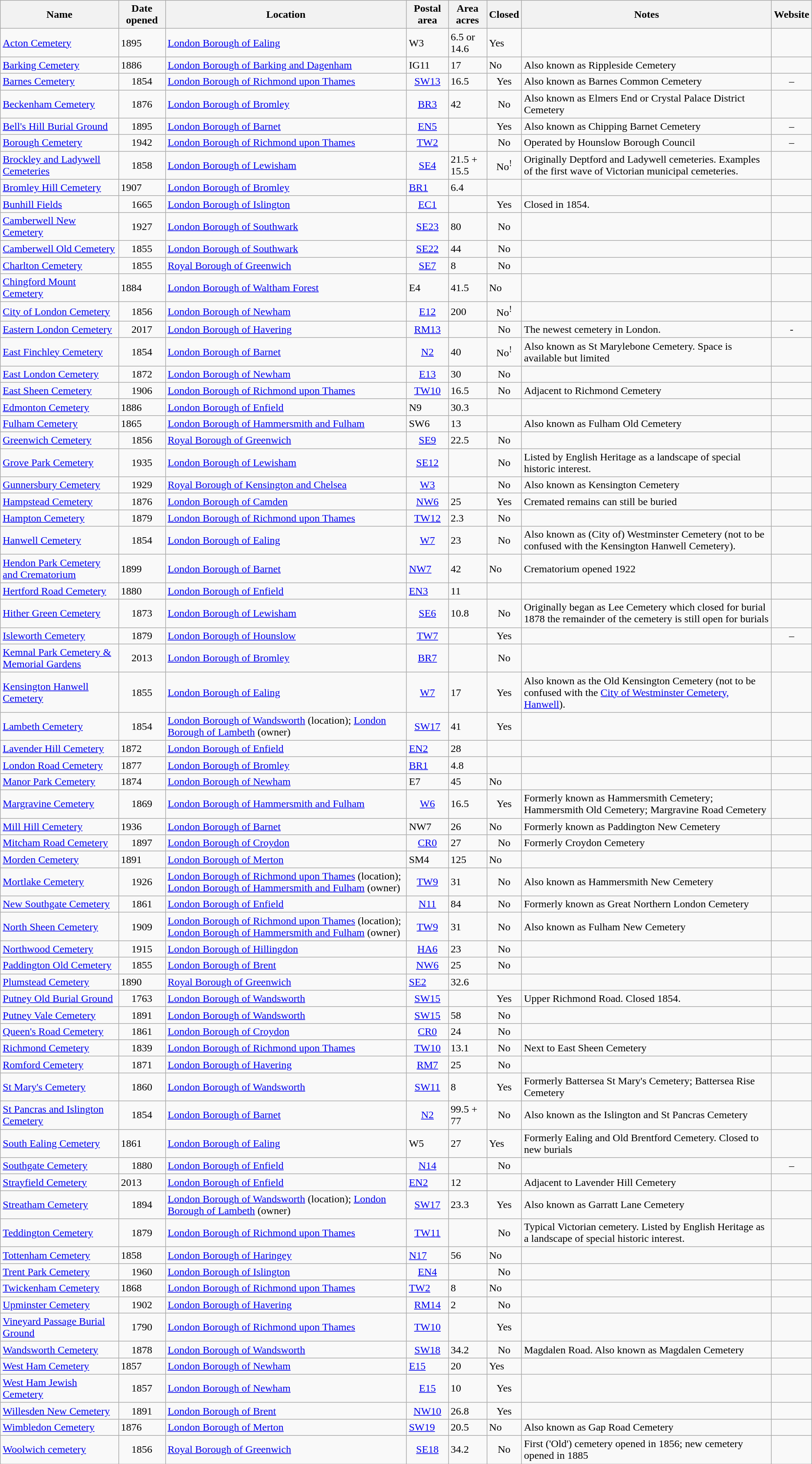<table class="wikitable sortable">
<tr>
<th>Name</th>
<th>Date opened</th>
<th>Location</th>
<th>Postal area</th>
<th>Area acres</th>
<th>Closed</th>
<th>Notes</th>
<th>Website</th>
</tr>
<tr>
<td><a href='#'>Acton Cemetery</a></td>
<td>1895</td>
<td><a href='#'>London Borough of Ealing</a></td>
<td>W3</td>
<td>6.5 or 14.6</td>
<td>Yes</td>
<td></td>
<td></td>
</tr>
<tr>
<td><a href='#'>Barking Cemetery</a></td>
<td>1886</td>
<td><a href='#'>London Borough of Barking and Dagenham</a></td>
<td>IG11</td>
<td>17</td>
<td>No</td>
<td>Also known as Rippleside Cemetery</td>
<td></td>
</tr>
<tr>
<td><a href='#'>Barnes Cemetery</a></td>
<td style="text-align:center">1854</td>
<td><a href='#'>London Borough of Richmond upon Thames</a></td>
<td style="text-align:center"><a href='#'>SW13</a></td>
<td>16.5</td>
<td style="text-align:center">Yes</td>
<td>Also known as Barnes Common Cemetery</td>
<td style="text-align:center">–</td>
</tr>
<tr>
<td><a href='#'>Beckenham Cemetery</a></td>
<td style="text-align:center">1876</td>
<td><a href='#'>London Borough of Bromley</a></td>
<td style="text-align:center"><a href='#'>BR3</a></td>
<td>42</td>
<td style="text-align:center">No</td>
<td>Also known as Elmers End or Crystal Palace District Cemetery</td>
<td style="text-align:center"></td>
</tr>
<tr>
<td><a href='#'>Bell's Hill Burial Ground</a></td>
<td style="text-align:center">1895</td>
<td><a href='#'>London Borough of Barnet</a></td>
<td style="text-align:center"><a href='#'>EN5</a></td>
<td></td>
<td style="text-align:center">Yes</td>
<td>Also known as Chipping Barnet Cemetery</td>
<td style="text-align:center">–</td>
</tr>
<tr>
<td><a href='#'>Borough Cemetery</a></td>
<td style="text-align:center">1942</td>
<td><a href='#'>London Borough of Richmond upon Thames</a></td>
<td style="text-align:center"><a href='#'>TW2</a></td>
<td></td>
<td style="text-align:center">No</td>
<td>Operated by Hounslow Borough Council</td>
<td style="text-align:center">–</td>
</tr>
<tr>
<td><a href='#'>Brockley and Ladywell Cemeteries</a></td>
<td style="text-align:center">1858</td>
<td><a href='#'>London Borough of Lewisham</a></td>
<td style="text-align:center"><a href='#'>SE4</a></td>
<td>21.5 + 15.5</td>
<td style="text-align:center">No<sup>!</sup></td>
<td>Originally Deptford and Ladywell cemeteries. Examples of the first wave of Victorian municipal cemeteries.</td>
<td style="text-align:center"></td>
</tr>
<tr>
<td><a href='#'>Bromley Hill Cemetery</a></td>
<td>1907</td>
<td><a href='#'>London Borough of Bromley</a></td>
<td><a href='#'>BR1</a></td>
<td>6.4</td>
<td></td>
<td></td>
<td></td>
</tr>
<tr>
<td><a href='#'>Bunhill Fields</a></td>
<td style="text-align:center">1665</td>
<td><a href='#'>London Borough of Islington</a></td>
<td style="text-align:center"><a href='#'>EC1</a></td>
<td></td>
<td style="text-align:center">Yes</td>
<td>Closed in 1854.</td>
<td style="text-align:center"></td>
</tr>
<tr>
<td><a href='#'>Camberwell New Cemetery</a></td>
<td style="text-align:center">1927</td>
<td><a href='#'>London Borough of Southwark</a></td>
<td style="text-align:center"><a href='#'>SE23</a></td>
<td>80</td>
<td style="text-align:center">No</td>
<td></td>
<td style="text-align:center"></td>
</tr>
<tr>
<td><a href='#'>Camberwell Old Cemetery</a></td>
<td style="text-align:center">1855</td>
<td><a href='#'>London Borough of Southwark</a></td>
<td style="text-align:center"><a href='#'>SE22</a></td>
<td>44</td>
<td style="text-align:center">No</td>
<td></td>
<td style="text-align:center"></td>
</tr>
<tr>
<td><a href='#'>Charlton Cemetery</a></td>
<td style="text-align:center">1855</td>
<td><a href='#'>Royal Borough of Greenwich</a></td>
<td style="text-align:center"><a href='#'>SE7</a></td>
<td>8</td>
<td style="text-align:center">No</td>
<td></td>
<td style="text-align:center"></td>
</tr>
<tr>
<td><a href='#'>Chingford Mount Cemetery</a></td>
<td>1884</td>
<td><a href='#'>London Borough of Waltham Forest</a></td>
<td>E4</td>
<td>41.5</td>
<td>No</td>
<td></td>
<td></td>
</tr>
<tr>
<td><a href='#'>City of London Cemetery</a></td>
<td style="text-align:center">1856</td>
<td><a href='#'>London Borough of Newham</a></td>
<td style="text-align:center"><a href='#'>E12</a></td>
<td>200</td>
<td style="text-align:center">No<sup>!</sup></td>
<td></td>
<td style="text-align:center"></td>
</tr>
<tr>
<td><a href='#'>Eastern London Cemetery</a></td>
<td style="text-align:center">2017</td>
<td><a href='#'>London Borough of Havering</a></td>
<td style="text-align:center"><a href='#'>RM13</a></td>
<td></td>
<td style="text-align:center">No</td>
<td>The newest cemetery in London.</td>
<td style="text-align:center">-</td>
</tr>
<tr>
<td><a href='#'>East Finchley Cemetery</a></td>
<td style="text-align:center">1854</td>
<td><a href='#'>London Borough of Barnet</a></td>
<td style="text-align:center"><a href='#'>N2</a></td>
<td>40</td>
<td style="text-align:center">No<sup>!</sup></td>
<td>Also known as St Marylebone Cemetery. Space is available but limited</td>
<td style="text-align:center"></td>
</tr>
<tr>
<td><a href='#'>East London Cemetery</a></td>
<td style="text-align:center">1872</td>
<td><a href='#'>London Borough of Newham</a></td>
<td style="text-align:center"><a href='#'>E13</a></td>
<td>30</td>
<td style="text-align:center">No</td>
<td></td>
<td style="text-align:center"></td>
</tr>
<tr>
<td><a href='#'>East Sheen Cemetery</a></td>
<td style="text-align:center">1906</td>
<td><a href='#'>London Borough of Richmond upon Thames</a></td>
<td style="text-align:center"><a href='#'>TW10</a></td>
<td>16.5</td>
<td style="text-align:center">No</td>
<td>Adjacent to Richmond Cemetery</td>
<td style="text-align:center"></td>
</tr>
<tr>
<td><a href='#'>Edmonton Cemetery</a></td>
<td>1886</td>
<td><a href='#'>London Borough of Enfield</a></td>
<td>N9</td>
<td>30.3</td>
<td></td>
<td></td>
<td></td>
</tr>
<tr>
<td><a href='#'>Fulham Cemetery</a></td>
<td>1865</td>
<td><a href='#'>London Borough of Hammersmith and Fulham</a></td>
<td>SW6</td>
<td>13</td>
<td></td>
<td>Also known as Fulham Old Cemetery</td>
<td></td>
</tr>
<tr>
<td><a href='#'>Greenwich Cemetery</a></td>
<td style="text-align:center">1856</td>
<td><a href='#'>Royal Borough of Greenwich</a></td>
<td style="text-align:center"><a href='#'>SE9</a></td>
<td>22.5</td>
<td style="text-align:center">No</td>
<td></td>
<td style="text-align:center"></td>
</tr>
<tr>
<td><a href='#'>Grove Park Cemetery</a></td>
<td style="text-align:center">1935</td>
<td><a href='#'>London Borough of Lewisham</a></td>
<td style="text-align:center"><a href='#'>SE12</a></td>
<td></td>
<td style="text-align:center">No</td>
<td>Listed by English Heritage as a landscape of special historic interest.</td>
<td style="text-align:center"></td>
</tr>
<tr>
<td><a href='#'>Gunnersbury Cemetery</a></td>
<td style="text-align:center">1929</td>
<td><a href='#'>Royal Borough of Kensington and Chelsea</a></td>
<td style="text-align:center"><a href='#'>W3</a></td>
<td></td>
<td style="text-align:center">No</td>
<td>Also known as Kensington Cemetery</td>
<td style="text-align:center"></td>
</tr>
<tr>
<td><a href='#'>Hampstead Cemetery</a></td>
<td style="text-align:center">1876</td>
<td><a href='#'>London Borough of Camden</a></td>
<td style="text-align:center"><a href='#'>NW6</a></td>
<td>25</td>
<td style="text-align:center">Yes</td>
<td>Cremated remains can still be buried</td>
<td style="text-align:center"></td>
</tr>
<tr>
<td><a href='#'>Hampton Cemetery</a></td>
<td style="text-align:center">1879</td>
<td><a href='#'>London Borough of Richmond upon Thames</a></td>
<td style="text-align:center"><a href='#'>TW12</a></td>
<td>2.3</td>
<td style="text-align:center">No</td>
<td></td>
<td style="text-align:center"></td>
</tr>
<tr>
<td><a href='#'>Hanwell Cemetery</a></td>
<td style="text-align:center">1854</td>
<td><a href='#'>London Borough of Ealing</a></td>
<td style="text-align:center"><a href='#'>W7</a></td>
<td>23</td>
<td style="text-align:center">No</td>
<td>Also known as (City of) Westminster Cemetery (not to be confused with the Kensington Hanwell Cemetery).</td>
<td style="text-align:center"></td>
</tr>
<tr>
<td><a href='#'>Hendon Park Cemetery and Crematorium</a></td>
<td>1899</td>
<td><a href='#'>London Borough of Barnet</a></td>
<td><a href='#'>NW7</a></td>
<td>42</td>
<td>No</td>
<td>Crematorium opened 1922</td>
<td></td>
</tr>
<tr>
<td><a href='#'>Hertford Road Cemetery</a></td>
<td>1880</td>
<td><a href='#'>London Borough of Enfield</a></td>
<td><a href='#'>EN3</a></td>
<td>11</td>
<td></td>
<td></td>
<td></td>
</tr>
<tr>
<td><a href='#'>Hither Green Cemetery</a></td>
<td style="text-align:center">1873</td>
<td><a href='#'>London Borough of Lewisham</a></td>
<td style="text-align:center"><a href='#'>SE6</a></td>
<td>10.8</td>
<td style="text-align:center">No</td>
<td>Originally began as Lee Cemetery which closed for burial 1878 the remainder of the cemetery is still open for burials</td>
<td style="text-align:center"></td>
</tr>
<tr>
<td><a href='#'>Isleworth Cemetery</a></td>
<td style="text-align:center">1879</td>
<td><a href='#'>London Borough of Hounslow</a></td>
<td style="text-align:center"><a href='#'>TW7</a></td>
<td></td>
<td style="text-align:center">Yes</td>
<td></td>
<td style="text-align:center">–</td>
</tr>
<tr>
<td><a href='#'>Kemnal Park Cemetery & Memorial Gardens</a></td>
<td style="text-align:center">2013</td>
<td><a href='#'>London Borough of Bromley</a></td>
<td style="text-align:center"><a href='#'>BR7</a></td>
<td></td>
<td style="text-align:center">No</td>
<td></td>
<td style="text-align:center"></td>
</tr>
<tr>
<td><a href='#'>Kensington Hanwell Cemetery</a></td>
<td style="text-align:center">1855</td>
<td><a href='#'>London Borough of Ealing</a></td>
<td style="text-align:center"><a href='#'>W7</a></td>
<td>17</td>
<td style="text-align:center">Yes</td>
<td>Also known as the Old Kensington Cemetery (not to be confused with the <a href='#'>City of Westminster Cemetery, Hanwell</a>).</td>
<td style="text-align:center"></td>
</tr>
<tr>
<td><a href='#'>Lambeth Cemetery</a></td>
<td style="text-align:center">1854</td>
<td><a href='#'>London Borough of Wandsworth</a> (location); <a href='#'>London Borough of Lambeth</a> (owner)</td>
<td style="text-align:center"><a href='#'>SW17</a></td>
<td>41</td>
<td style="text-align:center">Yes</td>
<td></td>
<td style="text-align:center"></td>
</tr>
<tr>
<td><a href='#'>Lavender Hill Cemetery</a></td>
<td>1872</td>
<td><a href='#'>London Borough of Enfield</a></td>
<td><a href='#'>EN2</a></td>
<td>28</td>
<td></td>
<td></td>
<td></td>
</tr>
<tr>
<td><a href='#'>London Road Cemetery</a></td>
<td>1877</td>
<td><a href='#'>London Borough of Bromley</a></td>
<td><a href='#'>BR1</a></td>
<td>4.8</td>
<td></td>
<td></td>
<td></td>
</tr>
<tr>
<td><a href='#'>Manor Park Cemetery</a></td>
<td>1874</td>
<td><a href='#'>London Borough of Newham</a></td>
<td>E7</td>
<td>45</td>
<td>No</td>
<td></td>
<td></td>
</tr>
<tr>
<td><a href='#'>Margravine Cemetery</a></td>
<td style="text-align:center">1869</td>
<td><a href='#'>London Borough of Hammersmith and Fulham</a></td>
<td style="text-align:center"><a href='#'>W6</a></td>
<td>16.5</td>
<td style="text-align:center">Yes</td>
<td>Formerly known as Hammersmith Cemetery; Hammersmith Old Cemetery; Margravine Road Cemetery</td>
<td style="text-align:center"></td>
</tr>
<tr>
<td><a href='#'>Mill Hill Cemetery</a></td>
<td>1936</td>
<td><a href='#'>London Borough of Barnet</a></td>
<td>NW7</td>
<td>26</td>
<td>No</td>
<td>Formerly known as Paddington New Cemetery</td>
<td></td>
</tr>
<tr>
<td><a href='#'>Mitcham Road Cemetery</a></td>
<td style="text-align:center">1897</td>
<td><a href='#'>London Borough of Croydon</a></td>
<td style="text-align:center"><a href='#'>CR0</a></td>
<td>27</td>
<td style="text-align:center">No</td>
<td>Formerly Croydon Cemetery</td>
<td style="text-align:center"></td>
</tr>
<tr>
<td><a href='#'>Morden Cemetery</a></td>
<td>1891</td>
<td><a href='#'>London Borough of Merton</a></td>
<td>SM4</td>
<td>125</td>
<td>No</td>
<td></td>
<td></td>
</tr>
<tr>
<td><a href='#'>Mortlake Cemetery</a></td>
<td style="text-align:center">1926</td>
<td><a href='#'>London Borough of Richmond upon Thames</a> (location); <a href='#'>London Borough of Hammersmith and Fulham</a> (owner)</td>
<td style="text-align:center"><a href='#'>TW9</a></td>
<td>31</td>
<td style="text-align:center">No</td>
<td>Also known as Hammersmith New Cemetery</td>
<td style="text-align:center"></td>
</tr>
<tr>
<td><a href='#'>New Southgate Cemetery</a></td>
<td style="text-align:center">1861</td>
<td><a href='#'>London Borough of Enfield</a></td>
<td style="text-align:center"><a href='#'>N11</a></td>
<td>84</td>
<td style="text-align:center">No</td>
<td>Formerly known as Great Northern London Cemetery</td>
<td style="text-align:center"></td>
</tr>
<tr>
<td><a href='#'>North Sheen Cemetery</a></td>
<td style="text-align:center">1909</td>
<td><a href='#'>London Borough of Richmond upon Thames</a> (location); <a href='#'>London Borough of Hammersmith and Fulham</a> (owner)</td>
<td style="text-align:center"><a href='#'>TW9</a></td>
<td>31</td>
<td style="text-align:center">No</td>
<td>Also known as Fulham New Cemetery</td>
<td style="text-align:center"></td>
</tr>
<tr>
<td><a href='#'>Northwood Cemetery</a></td>
<td style="text-align:center">1915</td>
<td><a href='#'>London Borough of Hillingdon</a></td>
<td style="text-align:center"><a href='#'>HA6</a></td>
<td>23</td>
<td style="text-align:center">No</td>
<td></td>
<td style="text-align:center"></td>
</tr>
<tr>
<td><a href='#'>Paddington Old Cemetery</a></td>
<td style="text-align:center">1855</td>
<td><a href='#'>London Borough of Brent</a></td>
<td style="text-align:center"><a href='#'>NW6</a></td>
<td>25</td>
<td style="text-align:center">No</td>
<td></td>
<td style="text-align:center"></td>
</tr>
<tr>
<td><a href='#'>Plumstead Cemetery</a></td>
<td>1890</td>
<td><a href='#'>Royal Borough of Greenwich</a></td>
<td><a href='#'>SE2</a></td>
<td>32.6</td>
<td></td>
<td></td>
<td></td>
</tr>
<tr>
<td><a href='#'>Putney Old Burial Ground</a></td>
<td style="text-align:center">1763</td>
<td><a href='#'>London Borough of Wandsworth</a></td>
<td style="text-align:center"><a href='#'>SW15</a></td>
<td></td>
<td style="text-align:center">Yes</td>
<td>Upper Richmond Road. Closed 1854.</td>
<td style="text-align:center"></td>
</tr>
<tr>
<td><a href='#'>Putney Vale Cemetery</a></td>
<td style="text-align:center">1891</td>
<td><a href='#'>London Borough of Wandsworth</a></td>
<td style="text-align:center"><a href='#'>SW15</a></td>
<td>58</td>
<td style="text-align:center">No</td>
<td></td>
<td style="text-align:center"></td>
</tr>
<tr>
<td><a href='#'>Queen's Road Cemetery</a></td>
<td style="text-align:center">1861</td>
<td><a href='#'>London Borough of Croydon</a></td>
<td style="text-align:center"><a href='#'>CR0</a></td>
<td>24</td>
<td style="text-align:center">No</td>
<td></td>
<td style="text-align:center"></td>
</tr>
<tr>
<td><a href='#'>Richmond Cemetery</a></td>
<td style="text-align:center">1839</td>
<td><a href='#'>London Borough of Richmond upon Thames</a></td>
<td style="text-align:center"><a href='#'>TW10</a></td>
<td>13.1</td>
<td style="text-align:center">No</td>
<td>Next to East Sheen Cemetery</td>
<td style="text-align:center"></td>
</tr>
<tr>
<td><a href='#'>Romford Cemetery</a></td>
<td style="text-align:center">1871</td>
<td><a href='#'>London Borough of Havering</a></td>
<td style="text-align:center"><a href='#'>RM7</a></td>
<td>25</td>
<td style="text-align:center">No</td>
<td></td>
<td style="text-align:center"></td>
</tr>
<tr>
<td><a href='#'>St Mary's Cemetery</a></td>
<td style="text-align:center">1860</td>
<td><a href='#'>London Borough of Wandsworth</a></td>
<td style="text-align:center"><a href='#'>SW11</a></td>
<td>8</td>
<td style="text-align:center">Yes</td>
<td>Formerly Battersea St Mary's Cemetery; Battersea Rise Cemetery</td>
<td style="text-align:center"></td>
</tr>
<tr>
<td><a href='#'>St Pancras and Islington Cemetery</a></td>
<td style="text-align:center">1854</td>
<td><a href='#'>London Borough of Barnet</a></td>
<td style="text-align:center"><a href='#'>N2</a></td>
<td>99.5 + 77</td>
<td style="text-align:center">No</td>
<td>Also known as the Islington and St Pancras Cemetery</td>
<td style="text-align:center"></td>
</tr>
<tr>
<td><a href='#'>South Ealing Cemetery</a></td>
<td>1861</td>
<td><a href='#'>London Borough of Ealing</a></td>
<td>W5</td>
<td>27</td>
<td>Yes</td>
<td>Formerly Ealing and Old Brentford Cemetery. Closed to new burials</td>
<td></td>
</tr>
<tr>
<td><a href='#'>Southgate Cemetery</a></td>
<td style="text-align:center">1880</td>
<td><a href='#'>London Borough of Enfield</a></td>
<td style="text-align:center"><a href='#'>N14</a></td>
<td></td>
<td style="text-align:center">No</td>
<td></td>
<td style="text-align:center">–</td>
</tr>
<tr>
<td><a href='#'>Strayfield Cemetery</a></td>
<td>2013</td>
<td><a href='#'>London Borough of Enfield</a></td>
<td><a href='#'>EN2</a></td>
<td>12</td>
<td></td>
<td>Adjacent to Lavender Hill Cemetery</td>
<td></td>
</tr>
<tr>
<td><a href='#'>Streatham Cemetery</a></td>
<td style="text-align:center">1894</td>
<td><a href='#'>London Borough of Wandsworth</a> (location); <a href='#'>London Borough of Lambeth</a> (owner)</td>
<td style="text-align:center"><a href='#'>SW17</a></td>
<td>23.3</td>
<td style="text-align:center">Yes</td>
<td>Also known as Garratt Lane Cemetery</td>
<td style="text-align:center"></td>
</tr>
<tr>
<td><a href='#'>Teddington Cemetery</a></td>
<td style="text-align:center">1879</td>
<td><a href='#'>London Borough of Richmond upon Thames</a></td>
<td style="text-align:center"><a href='#'>TW11</a></td>
<td></td>
<td style="text-align:center">No</td>
<td>Typical Victorian cemetery. Listed by English Heritage as a landscape of special historic interest.</td>
<td style="text-align:center"></td>
</tr>
<tr>
<td><a href='#'>Tottenham Cemetery</a></td>
<td>1858</td>
<td><a href='#'>London Borough of Haringey</a></td>
<td><a href='#'>N17</a></td>
<td>56</td>
<td>No</td>
<td></td>
<td></td>
</tr>
<tr>
<td><a href='#'>Trent Park Cemetery</a></td>
<td style="text-align:center">1960</td>
<td><a href='#'>London Borough of Islington</a></td>
<td style="text-align:center"><a href='#'>EN4</a></td>
<td></td>
<td style="text-align:center">No</td>
<td></td>
<td style="text-align:center"></td>
</tr>
<tr>
<td><a href='#'>Twickenham Cemetery</a></td>
<td>1868</td>
<td><a href='#'>London Borough of Richmond upon Thames</a></td>
<td><a href='#'>TW2</a></td>
<td>8</td>
<td>No</td>
<td></td>
<td></td>
</tr>
<tr>
<td><a href='#'>Upminster Cemetery</a></td>
<td style="text-align:center">1902</td>
<td><a href='#'>London Borough of Havering</a></td>
<td style="text-align:center"><a href='#'>RM14</a></td>
<td>2</td>
<td style="text-align:center">No</td>
<td></td>
<td style="text-align:center"></td>
</tr>
<tr>
<td><a href='#'>Vineyard Passage Burial Ground</a></td>
<td style="text-align:center">1790</td>
<td><a href='#'>London Borough of Richmond upon Thames</a></td>
<td style="text-align:center"><a href='#'>TW10</a></td>
<td></td>
<td style="text-align:center">Yes</td>
<td></td>
<td style="text-align:center"></td>
</tr>
<tr>
<td><a href='#'>Wandsworth Cemetery</a></td>
<td style="text-align:center">1878</td>
<td><a href='#'>London Borough of Wandsworth</a></td>
<td style="text-align:center"><a href='#'>SW18</a></td>
<td>34.2</td>
<td style="text-align:center">No</td>
<td>Magdalen Road. Also known as Magdalen Cemetery</td>
<td style="text-align:center"></td>
</tr>
<tr>
<td><a href='#'>West Ham Cemetery</a></td>
<td>1857</td>
<td><a href='#'>London Borough of Newham</a></td>
<td><a href='#'>E15</a></td>
<td>20</td>
<td>Yes</td>
<td></td>
<td></td>
</tr>
<tr>
<td><a href='#'>West Ham Jewish Cemetery</a></td>
<td style="text-align:center">1857</td>
<td><a href='#'>London Borough of Newham</a></td>
<td style="text-align:center"><a href='#'>E15</a></td>
<td>10</td>
<td style="text-align:center">Yes</td>
<td></td>
<td style="text-align:center"></td>
</tr>
<tr>
<td><a href='#'>Willesden New Cemetery</a></td>
<td style="text-align:center">1891</td>
<td><a href='#'>London Borough of Brent</a></td>
<td style="text-align:center"><a href='#'>NW10</a></td>
<td>26.8</td>
<td style="text-align:center">Yes</td>
<td></td>
<td style="text-align:center"></td>
</tr>
<tr>
<td><a href='#'>Wimbledon Cemetery</a></td>
<td>1876</td>
<td><a href='#'>London Borough of Merton</a></td>
<td><a href='#'>SW19</a></td>
<td>20.5</td>
<td>No</td>
<td>Also known as Gap Road Cemetery</td>
<td></td>
</tr>
<tr>
<td><a href='#'>Woolwich cemetery</a></td>
<td style="text-align:center">1856</td>
<td><a href='#'>Royal Borough of Greenwich</a></td>
<td style="text-align:center"><a href='#'>SE18</a></td>
<td>34.2</td>
<td style="text-align:center">No</td>
<td>First ('Old') cemetery opened in 1856; new cemetery opened in 1885</td>
<td style="text-align:center"></td>
</tr>
</table>
